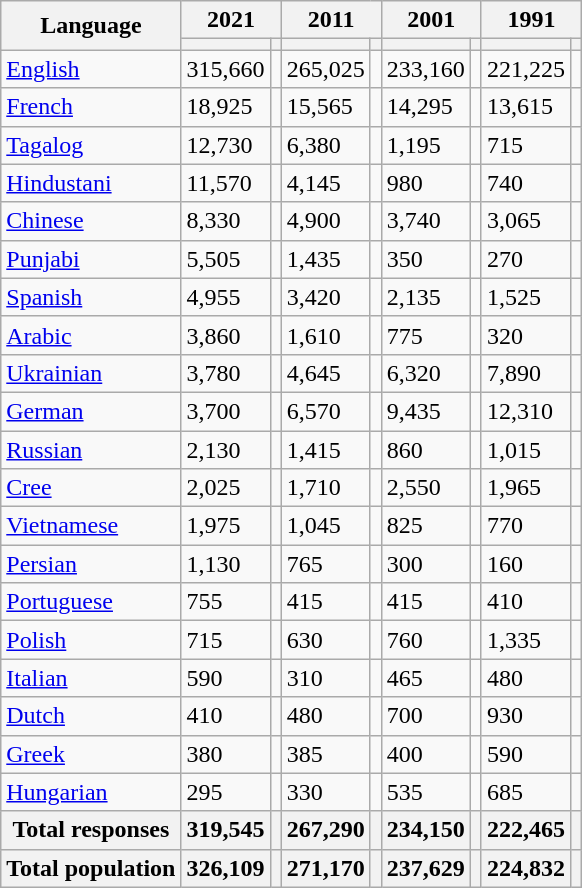<table class="wikitable collapsible sortable">
<tr>
<th rowspan="2">Language</th>
<th colspan="2">2021</th>
<th colspan="2">2011</th>
<th colspan="2">2001</th>
<th colspan="2">1991</th>
</tr>
<tr>
<th><a href='#'></a></th>
<th></th>
<th></th>
<th></th>
<th></th>
<th></th>
<th></th>
<th></th>
</tr>
<tr>
<td><a href='#'>English</a></td>
<td>315,660</td>
<td></td>
<td>265,025</td>
<td></td>
<td>233,160</td>
<td></td>
<td>221,225</td>
<td></td>
</tr>
<tr>
<td><a href='#'>French</a></td>
<td>18,925</td>
<td></td>
<td>15,565</td>
<td></td>
<td>14,295</td>
<td></td>
<td>13,615</td>
<td></td>
</tr>
<tr>
<td><a href='#'>Tagalog</a></td>
<td>12,730</td>
<td></td>
<td>6,380</td>
<td></td>
<td>1,195</td>
<td></td>
<td>715</td>
<td></td>
</tr>
<tr>
<td><a href='#'>Hindustani</a></td>
<td>11,570</td>
<td></td>
<td>4,145</td>
<td></td>
<td>980</td>
<td></td>
<td>740</td>
<td></td>
</tr>
<tr>
<td><a href='#'>Chinese</a></td>
<td>8,330</td>
<td></td>
<td>4,900</td>
<td></td>
<td>3,740</td>
<td></td>
<td>3,065</td>
<td></td>
</tr>
<tr>
<td><a href='#'>Punjabi</a></td>
<td>5,505</td>
<td></td>
<td>1,435</td>
<td></td>
<td>350</td>
<td></td>
<td>270</td>
<td></td>
</tr>
<tr>
<td><a href='#'>Spanish</a></td>
<td>4,955</td>
<td></td>
<td>3,420</td>
<td></td>
<td>2,135</td>
<td></td>
<td>1,525</td>
<td></td>
</tr>
<tr>
<td><a href='#'>Arabic</a></td>
<td>3,860</td>
<td></td>
<td>1,610</td>
<td></td>
<td>775</td>
<td></td>
<td>320</td>
<td></td>
</tr>
<tr>
<td><a href='#'>Ukrainian</a></td>
<td>3,780</td>
<td></td>
<td>4,645</td>
<td></td>
<td>6,320</td>
<td></td>
<td>7,890</td>
<td></td>
</tr>
<tr>
<td><a href='#'>German</a></td>
<td>3,700</td>
<td></td>
<td>6,570</td>
<td></td>
<td>9,435</td>
<td></td>
<td>12,310</td>
<td></td>
</tr>
<tr>
<td><a href='#'>Russian</a></td>
<td>2,130</td>
<td></td>
<td>1,415</td>
<td></td>
<td>860</td>
<td></td>
<td>1,015</td>
<td></td>
</tr>
<tr>
<td><a href='#'>Cree</a></td>
<td>2,025</td>
<td></td>
<td>1,710</td>
<td></td>
<td>2,550</td>
<td></td>
<td>1,965</td>
<td></td>
</tr>
<tr>
<td><a href='#'>Vietnamese</a></td>
<td>1,975</td>
<td></td>
<td>1,045</td>
<td></td>
<td>825</td>
<td></td>
<td>770</td>
<td></td>
</tr>
<tr>
<td><a href='#'>Persian</a></td>
<td>1,130</td>
<td></td>
<td>765</td>
<td></td>
<td>300</td>
<td></td>
<td>160</td>
<td></td>
</tr>
<tr>
<td><a href='#'>Portuguese</a></td>
<td>755</td>
<td></td>
<td>415</td>
<td></td>
<td>415</td>
<td></td>
<td>410</td>
<td></td>
</tr>
<tr>
<td><a href='#'>Polish</a></td>
<td>715</td>
<td></td>
<td>630</td>
<td></td>
<td>760</td>
<td></td>
<td>1,335</td>
<td></td>
</tr>
<tr>
<td><a href='#'>Italian</a></td>
<td>590</td>
<td></td>
<td>310</td>
<td></td>
<td>465</td>
<td></td>
<td>480</td>
<td></td>
</tr>
<tr>
<td><a href='#'>Dutch</a></td>
<td>410</td>
<td></td>
<td>480</td>
<td></td>
<td>700</td>
<td></td>
<td>930</td>
<td></td>
</tr>
<tr>
<td><a href='#'>Greek</a></td>
<td>380</td>
<td></td>
<td>385</td>
<td></td>
<td>400</td>
<td></td>
<td>590</td>
<td></td>
</tr>
<tr>
<td><a href='#'>Hungarian</a></td>
<td>295</td>
<td></td>
<td>330</td>
<td></td>
<td>535</td>
<td></td>
<td>685</td>
<td></td>
</tr>
<tr>
<th>Total responses</th>
<th>319,545</th>
<th></th>
<th>267,290</th>
<th></th>
<th>234,150</th>
<th></th>
<th>222,465</th>
<th></th>
</tr>
<tr>
<th>Total population</th>
<th>326,109</th>
<th></th>
<th>271,170</th>
<th></th>
<th>237,629</th>
<th></th>
<th>224,832</th>
<th></th>
</tr>
</table>
